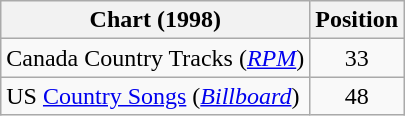<table class="wikitable sortable">
<tr>
<th scope="col">Chart (1998)</th>
<th scope="col">Position</th>
</tr>
<tr>
<td>Canada Country Tracks (<em><a href='#'>RPM</a></em>)</td>
<td align="center">33</td>
</tr>
<tr>
<td>US <a href='#'>Country Songs</a> (<em><a href='#'>Billboard</a></em>)</td>
<td align="center">48</td>
</tr>
</table>
